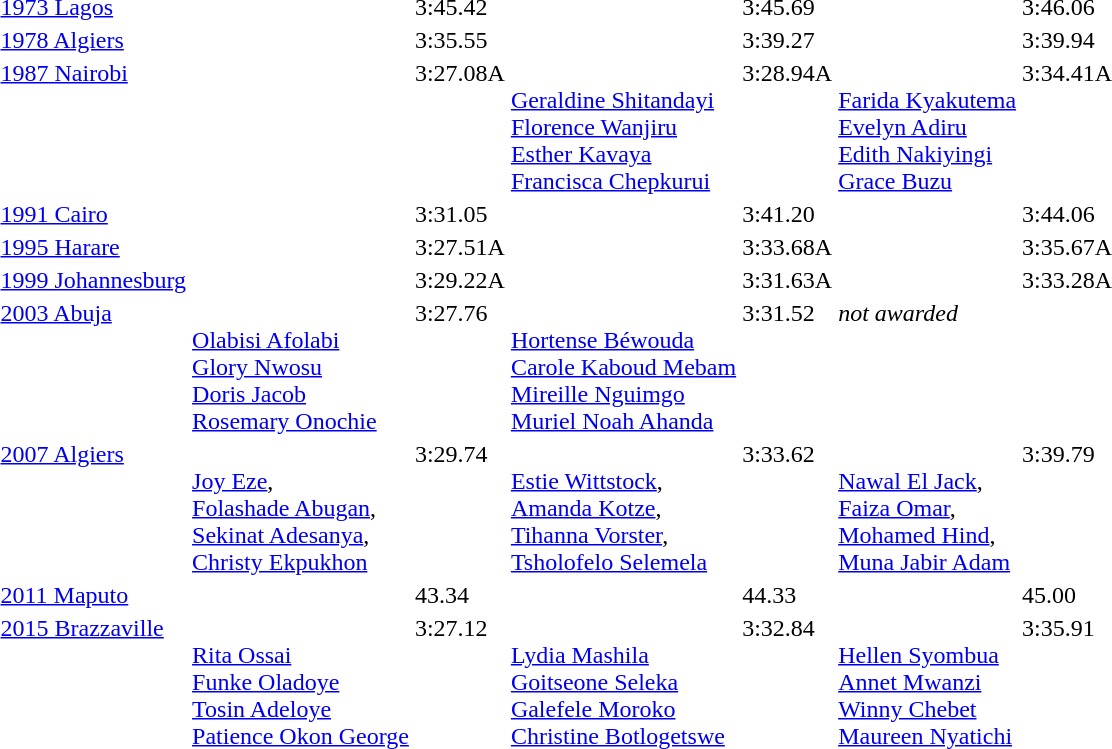<table>
<tr valign="top">
<td><a href='#'>1973 Lagos</a><br></td>
<td></td>
<td>3:45.42</td>
<td></td>
<td>3:45.69</td>
<td></td>
<td>3:46.06</td>
</tr>
<tr valign="top">
<td><a href='#'>1978 Algiers</a><br></td>
<td></td>
<td>3:35.55</td>
<td></td>
<td>3:39.27</td>
<td></td>
<td>3:39.94</td>
</tr>
<tr valign="top">
<td><a href='#'>1987 Nairobi</a><br></td>
<td></td>
<td>3:27.08A</td>
<td><br><a href='#'>Geraldine Shitandayi</a><br><a href='#'>Florence Wanjiru</a><br><a href='#'>Esther Kavaya</a><br><a href='#'>Francisca Chepkurui</a></td>
<td>3:28.94A </td>
<td><br><a href='#'>Farida Kyakutema</a><br><a href='#'>Evelyn Adiru</a><br><a href='#'>Edith Nakiyingi</a><br><a href='#'>Grace Buzu</a></td>
<td>3:34.41A </td>
</tr>
<tr valign="top">
<td><a href='#'>1991 Cairo</a><br></td>
<td></td>
<td>3:31.05</td>
<td></td>
<td>3:41.20</td>
<td></td>
<td>3:44.06</td>
</tr>
<tr valign="top">
<td><a href='#'>1995 Harare</a><br></td>
<td></td>
<td>3:27.51A</td>
<td></td>
<td>3:33.68A</td>
<td></td>
<td>3:35.67A</td>
</tr>
<tr valign="top">
<td><a href='#'>1999 Johannesburg</a><br></td>
<td></td>
<td>3:29.22A</td>
<td></td>
<td>3:31.63A</td>
<td></td>
<td>3:33.28A</td>
</tr>
<tr valign="top">
<td><a href='#'>2003 Abuja</a><br></td>
<td><br><a href='#'>Olabisi Afolabi</a><br><a href='#'>Glory Nwosu</a><br><a href='#'>Doris Jacob</a><br><a href='#'>Rosemary Onochie</a></td>
<td>3:27.76</td>
<td><br><a href='#'>Hortense Béwouda</a><br><a href='#'>Carole Kaboud Mebam</a><br><a href='#'>Mireille Nguimgo</a><br><a href='#'>Muriel Noah Ahanda</a></td>
<td>3:31.52</td>
<td colspan=2><em>not awarded</em></td>
</tr>
<tr valign="top">
<td><a href='#'>2007 Algiers</a><br></td>
<td><br><a href='#'>Joy Eze</a>,<br><a href='#'>Folashade Abugan</a>,<br><a href='#'>Sekinat Adesanya</a>,<br><a href='#'>Christy Ekpukhon</a></td>
<td>3:29.74</td>
<td><br><a href='#'>Estie Wittstock</a>,<br><a href='#'>Amanda Kotze</a>,<br><a href='#'>Tihanna Vorster</a>,<br><a href='#'>Tsholofelo Selemela</a></td>
<td>3:33.62</td>
<td><br><a href='#'>Nawal El Jack</a>,<br><a href='#'>Faiza Omar</a>,<br><a href='#'>Mohamed Hind</a>,<br><a href='#'>Muna Jabir Adam</a></td>
<td>3:39.79</td>
</tr>
<tr valign="top">
<td><a href='#'>2011 Maputo</a><br></td>
<td></td>
<td>43.34</td>
<td></td>
<td>44.33</td>
<td></td>
<td>45.00</td>
</tr>
<tr valign="top">
<td><a href='#'>2015 Brazzaville</a><br></td>
<td><br><a href='#'>Rita Ossai</a><br><a href='#'>Funke Oladoye</a><br><a href='#'>Tosin Adeloye</a><br><a href='#'>Patience Okon George</a></td>
<td>3:27.12</td>
<td><br><a href='#'>Lydia Mashila</a><br><a href='#'>Goitseone Seleka</a><br><a href='#'>Galefele Moroko</a><br><a href='#'>Christine Botlogetswe</a></td>
<td>3:32.84</td>
<td><br><a href='#'>Hellen Syombua</a><br><a href='#'>Annet Mwanzi</a><br><a href='#'>Winny Chebet</a><br><a href='#'>Maureen Nyatichi</a></td>
<td>3:35.91</td>
</tr>
</table>
